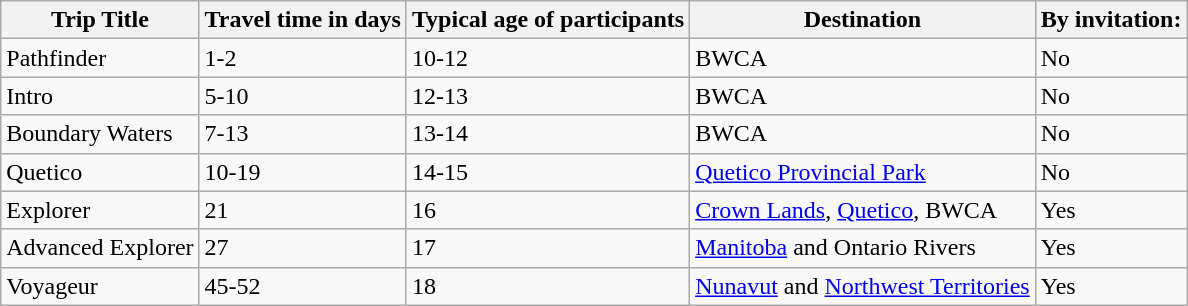<table class="wikitable">
<tr>
<th>Trip Title</th>
<th>Travel time in days</th>
<th>Typical age of participants</th>
<th>Destination</th>
<th>By invitation:</th>
</tr>
<tr>
<td>Pathfinder</td>
<td>1-2</td>
<td>10-12</td>
<td>BWCA</td>
<td>No</td>
</tr>
<tr>
<td>Intro</td>
<td>5-10</td>
<td>12-13</td>
<td>BWCA</td>
<td>No</td>
</tr>
<tr>
<td>Boundary Waters</td>
<td>7-13</td>
<td>13-14</td>
<td>BWCA</td>
<td>No</td>
</tr>
<tr>
<td>Quetico</td>
<td>10-19</td>
<td>14-15</td>
<td><a href='#'>Quetico Provincial Park</a></td>
<td>No</td>
</tr>
<tr>
<td>Explorer</td>
<td>21</td>
<td>16</td>
<td><a href='#'>Crown Lands</a>, <a href='#'>Quetico</a>, BWCA</td>
<td>Yes</td>
</tr>
<tr>
<td>Advanced Explorer</td>
<td>27</td>
<td>17</td>
<td><a href='#'>Manitoba</a> and Ontario Rivers</td>
<td>Yes</td>
</tr>
<tr>
<td>Voyageur</td>
<td>45-52</td>
<td>18</td>
<td><a href='#'>Nunavut</a> and <a href='#'>Northwest Territories</a></td>
<td>Yes</td>
</tr>
</table>
